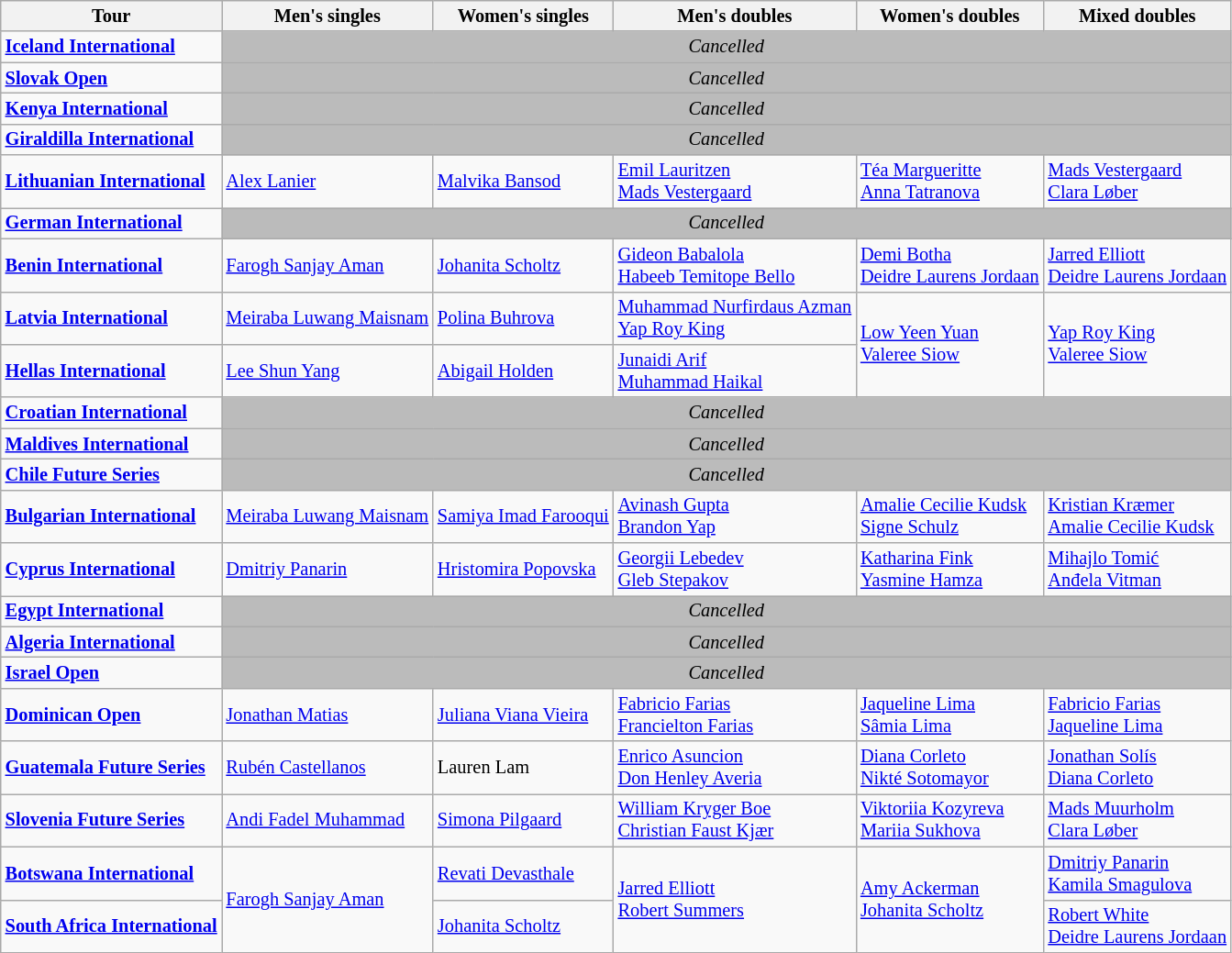<table class="wikitable" style="font-size:85%">
<tr>
<th>Tour</th>
<th>Men's singles</th>
<th>Women's singles</th>
<th>Men's doubles</th>
<th>Women's doubles</th>
<th>Mixed doubles</th>
</tr>
<tr>
<td><strong><a href='#'>Iceland International</a></strong></td>
<td colspan=5 bgcolor="#BBBBBB" align=center><em>Cancelled</em> </td>
</tr>
<tr>
<td><strong><a href='#'>Slovak Open</a></strong></td>
<td colspan=5 bgcolor="#BBBBBB" align=center><em>Cancelled</em> </td>
</tr>
<tr>
<td><strong><a href='#'>Kenya International</a></strong></td>
<td colspan=5 bgcolor="#BBBBBB" align=center><em>Cancelled</em> </td>
</tr>
<tr>
<td><strong><a href='#'>Giraldilla International</a></strong></td>
<td colspan=5 bgcolor="#BBBBBB" align=center><em>Cancelled</em> </td>
</tr>
<tr>
<td><strong><a href='#'>Lithuanian International</a></strong></td>
<td> <a href='#'>Alex Lanier</a></td>
<td> <a href='#'>Malvika Bansod</a></td>
<td> <a href='#'>Emil Lauritzen</a><br> <a href='#'>Mads Vestergaard</a></td>
<td> <a href='#'>Téa Margueritte</a><br> <a href='#'>Anna Tatranova</a></td>
<td> <a href='#'>Mads Vestergaard</a><br> <a href='#'>Clara Løber</a></td>
</tr>
<tr>
<td><strong><a href='#'>German International</a></strong></td>
<td colspan=5 bgcolor="#BBBBBB" align=center><em>Cancelled</em> </td>
</tr>
<tr>
<td><strong><a href='#'>Benin International</a></strong></td>
<td> <a href='#'>Farogh Sanjay Aman</a></td>
<td> <a href='#'>Johanita Scholtz</a></td>
<td> <a href='#'>Gideon Babalola</a> <br> <a href='#'>Habeeb Temitope Bello</a></td>
<td> <a href='#'>Demi Botha</a> <br> <a href='#'>Deidre Laurens Jordaan</a></td>
<td> <a href='#'>Jarred Elliott</a> <br> <a href='#'>Deidre Laurens Jordaan</a></td>
</tr>
<tr>
<td><strong><a href='#'>Latvia International</a></strong></td>
<td> <a href='#'>Meiraba Luwang Maisnam</a></td>
<td> <a href='#'>Polina Buhrova</a></td>
<td> <a href='#'>Muhammad Nurfirdaus Azman</a> <br> <a href='#'>Yap Roy King</a></td>
<td rowspan=2> <a href='#'>Low Yeen Yuan</a> <br> <a href='#'>Valeree Siow</a></td>
<td rowspan=2> <a href='#'>Yap Roy King</a> <br> <a href='#'>Valeree Siow</a></td>
</tr>
<tr>
<td><strong><a href='#'>Hellas International</a></strong></td>
<td> <a href='#'>Lee Shun Yang</a></td>
<td> <a href='#'>Abigail Holden</a></td>
<td> <a href='#'>Junaidi Arif</a> <br> <a href='#'>Muhammad Haikal</a></td>
</tr>
<tr>
<td><strong><a href='#'>Croatian International</a></strong></td>
<td colspan=5 bgcolor="#BBBBBB" align=center><em>Cancelled</em></td>
</tr>
<tr>
<td><strong><a href='#'>Maldives International</a></strong></td>
<td colspan=5 bgcolor="#BBBBBB" align=center><em>Cancelled</em> </td>
</tr>
<tr>
<td><strong><a href='#'>Chile Future Series</a></strong></td>
<td colspan=5 bgcolor="#BBBBBB" align=center><em>Cancelled</em> </td>
</tr>
<tr>
<td><strong><a href='#'>Bulgarian International</a></strong></td>
<td> <a href='#'>Meiraba Luwang Maisnam</a></td>
<td> <a href='#'>Samiya Imad Farooqui</a></td>
<td> <a href='#'>Avinash Gupta</a> <br> <a href='#'>Brandon Yap</a></td>
<td> <a href='#'>Amalie Cecilie Kudsk</a> <br> <a href='#'>Signe Schulz</a></td>
<td> <a href='#'>Kristian Kræmer</a> <br> <a href='#'>Amalie Cecilie Kudsk</a></td>
</tr>
<tr>
<td><strong><a href='#'>Cyprus International</a></strong></td>
<td> <a href='#'>Dmitriy Panarin</a></td>
<td> <a href='#'>Hristomira Popovska</a></td>
<td> <a href='#'>Georgii Lebedev</a> <br> <a href='#'>Gleb Stepakov</a></td>
<td> <a href='#'>Katharina Fink</a> <br> <a href='#'>Yasmine Hamza</a></td>
<td> <a href='#'>Mihajlo Tomić</a> <br> <a href='#'>Anđela Vitman</a></td>
</tr>
<tr>
<td><strong><a href='#'>Egypt International</a></strong></td>
<td colspan=5 bgcolor="#BBBBBB" align=center><em>Cancelled</em> </td>
</tr>
<tr>
<td><strong><a href='#'>Algeria International</a></strong></td>
<td colspan=5 bgcolor="#BBBBBB" align=center><em>Cancelled</em> </td>
</tr>
<tr>
<td><strong><a href='#'>Israel Open</a></strong></td>
<td colspan=5 bgcolor="#BBBBBB" align=center><em>Cancelled</em> </td>
</tr>
<tr>
<td><strong><a href='#'>Dominican Open</a></strong></td>
<td> <a href='#'>Jonathan Matias</a></td>
<td> <a href='#'>Juliana Viana Vieira</a></td>
<td> <a href='#'>Fabricio Farias</a> <br> <a href='#'>Francielton Farias</a></td>
<td> <a href='#'>Jaqueline Lima</a> <br> <a href='#'>Sâmia Lima</a></td>
<td> <a href='#'>Fabricio Farias</a> <br> <a href='#'>Jaqueline Lima</a></td>
</tr>
<tr>
<td><strong><a href='#'>Guatemala Future Series</a></strong></td>
<td> <a href='#'>Rubén Castellanos</a></td>
<td> Lauren Lam</td>
<td> <a href='#'>Enrico Asuncion</a> <br> <a href='#'>Don Henley Averia</a></td>
<td> <a href='#'>Diana Corleto</a> <br> <a href='#'>Nikté Sotomayor</a></td>
<td> <a href='#'>Jonathan Solís</a> <br> <a href='#'>Diana Corleto</a></td>
</tr>
<tr>
<td><strong><a href='#'>Slovenia Future Series</a></strong></td>
<td> <a href='#'>Andi Fadel Muhammad</a></td>
<td> <a href='#'>Simona Pilgaard</a></td>
<td> <a href='#'>William Kryger Boe</a> <br> <a href='#'>Christian Faust Kjær</a></td>
<td> <a href='#'>Viktoriia Kozyreva</a> <br> <a href='#'>Mariia Sukhova</a></td>
<td> <a href='#'>Mads Muurholm</a> <br> <a href='#'>Clara Løber</a></td>
</tr>
<tr>
<td><strong><a href='#'>Botswana International</a></strong></td>
<td rowspan=2> <a href='#'>Farogh Sanjay Aman</a></td>
<td> <a href='#'>Revati Devasthale</a></td>
<td rowspan=2> <a href='#'>Jarred Elliott</a> <br> <a href='#'>Robert Summers</a></td>
<td rowspan=2> <a href='#'>Amy Ackerman</a> <br> <a href='#'>Johanita Scholtz</a></td>
<td> <a href='#'>Dmitriy Panarin</a> <br> <a href='#'>Kamila Smagulova</a></td>
</tr>
<tr>
<td><strong><a href='#'>South Africa International</a></strong></td>
<td> <a href='#'>Johanita Scholtz</a></td>
<td> <a href='#'>Robert White</a> <br> <a href='#'>Deidre Laurens Jordaan</a></td>
</tr>
</table>
